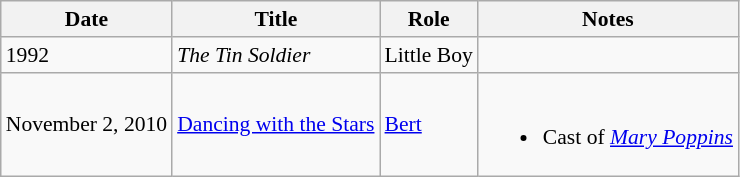<table class="wikitable" style="font-size: 90%;">
<tr>
<th>Date</th>
<th>Title</th>
<th>Role</th>
<th>Notes</th>
</tr>
<tr>
<td>1992</td>
<td><em>The Tin Soldier</em></td>
<td>Little Boy</td>
<td></td>
</tr>
<tr>
<td>November 2, 2010</td>
<td><a href='#'>Dancing with the Stars</a></td>
<td><a href='#'>Bert</a></td>
<td><br><ul><li>Cast of <em><a href='#'>Mary Poppins</a></em></li></ul></td>
</tr>
</table>
